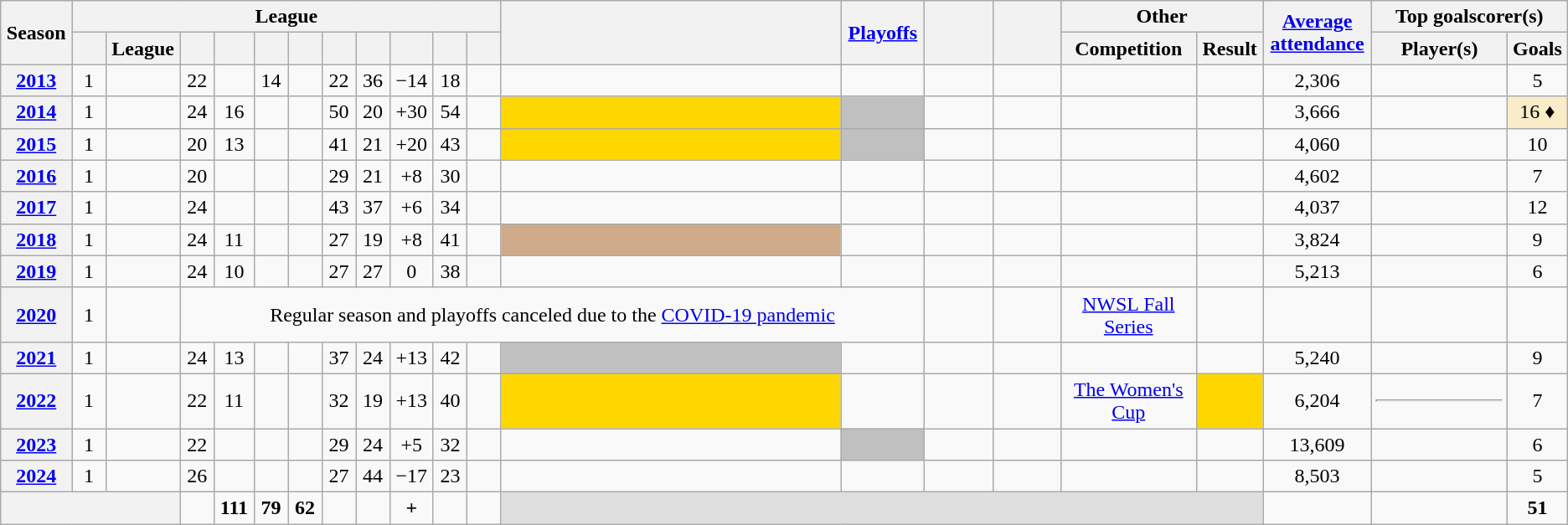<table class="wikitable sortable" style="text-align:center">
<tr>
<th rowspan="2" width="2%" scope="col">Season</th>
<th colspan="11" width="20% scope="colgroup">League</th>
<th rowspan="2" width="20%" scope="colgroup"></th>
<th rowspan="2" width="4%" scope="col"><a href='#'>Playoffs</a></th>
<th rowspan="2" width="4%" scope="col"><a href='#'></a></th>
<th rowspan="2" width="4%" scope="col"><a href='#'></a></th>
<th colspan="2" width="10%" scope="colgroup">Other</th>
<th rowspan="2" width="4%" scope="col"><a href='#'>Average<br>attendance</a></th>
<th colspan="2" scope="colgroup">Top goalscorer(s)</th>
</tr>
<tr>
<th width="2%" scope="col"></th>
<th width="2%" scope="col">League</th>
<th width="2%" scope="col"></th>
<th width="2%" scope="col"></th>
<th width="2%" scope="col"></th>
<th width="2%" scope="col"></th>
<th width="2%" scope="col"></th>
<th width="2%" scope="col"></th>
<th width="2%" scope="col"></th>
<th width="2%" scope="col"></th>
<th width="2%" scope="col"><a href='#'></a></th>
<th width="8%" scope="col">Competition</th>
<th width="2%" scope="col">Result</th>
<th width="8%" scope="col">Player(s)</th>
<th width="1%" scope="col">Goals</th>
</tr>
<tr>
<th scope="row"><a href='#'>2013</a></th>
<td>1</td>
<td></td>
<td>22</td>
<td></td>
<td>14</td>
<td></td>
<td>22</td>
<td>36</td>
<td>−14</td>
<td>18</td>
<td></td>
<td></td>
<td></td>
<td></td>
<td></td>
<td></td>
<td></td>
<td>2,306</td>
<td align="left"></td>
<td>5</td>
</tr>
<tr>
<th scope="row"><a href='#'>2014</a></th>
<td>1</td>
<td></td>
<td>24</td>
<td>16</td>
<td></td>
<td></td>
<td>50</td>
<td>20</td>
<td>+30</td>
<td>54</td>
<td></td>
<td style="background-color:#ffd700"><strong></strong></td>
<td style="background-color:#c0c0c0"></td>
<td></td>
<td></td>
<td></td>
<td></td>
<td>3,666</td>
<td align="left"></td>
<td style="background-color:#faecc8">16 ♦</td>
</tr>
<tr>
<th scope="row"><a href='#'>2015</a></th>
<td>1</td>
<td></td>
<td>20</td>
<td>13</td>
<td></td>
<td></td>
<td>41</td>
<td>21</td>
<td>+20</td>
<td>43</td>
<td></td>
<td style="background-color:#ffd700"><strong></strong></td>
<td style="background-color:#c0c0c0"></td>
<td></td>
<td></td>
<td></td>
<td></td>
<td>4,060</td>
<td align="left"></td>
<td>10</td>
</tr>
<tr>
<th scope="row"><a href='#'>2016</a></th>
<td>1</td>
<td></td>
<td>20</td>
<td></td>
<td></td>
<td></td>
<td>29</td>
<td>21</td>
<td>+8</td>
<td>30</td>
<td></td>
<td></td>
<td></td>
<td></td>
<td></td>
<td></td>
<td></td>
<td>4,602</td>
<td align="left"></td>
<td>7</td>
</tr>
<tr>
<th scope="row"><a href='#'>2017</a></th>
<td>1</td>
<td></td>
<td>24</td>
<td></td>
<td></td>
<td></td>
<td>43</td>
<td>37</td>
<td>+6</td>
<td>34</td>
<td></td>
<td></td>
<td></td>
<td></td>
<td></td>
<td></td>
<td></td>
<td>4,037</td>
<td align="left"></td>
<td>12</td>
</tr>
<tr>
<th scope="row"><a href='#'>2018</a></th>
<td>1</td>
<td></td>
<td>24</td>
<td>11</td>
<td></td>
<td></td>
<td>27</td>
<td>19</td>
<td>+8</td>
<td>41</td>
<td></td>
<td style="background-color:#cfaa88"></td>
<td></td>
<td></td>
<td></td>
<td></td>
<td></td>
<td>3,824</td>
<td align="left"></td>
<td>9</td>
</tr>
<tr>
<th scope="row"><a href='#'>2019</a></th>
<td>1</td>
<td></td>
<td>24</td>
<td>10</td>
<td></td>
<td></td>
<td>27</td>
<td>27</td>
<td>0</td>
<td>38</td>
<td></td>
<td></td>
<td></td>
<td></td>
<td></td>
<td></td>
<td></td>
<td>5,213</td>
<td align="left"></td>
<td>6</td>
</tr>
<tr>
<th scope="row"><a href='#'>2020</a></th>
<td>1</td>
<td></td>
<td colspan=11>Regular season and playoffs canceled due to the <a href='#'>COVID-19 pandemic</a></td>
<td></td>
<td></td>
<td><a href='#'>NWSL Fall Series</a></td>
<td></td>
<td></td>
<td align="left"></td>
<td></td>
</tr>
<tr>
<th scope="row"><a href='#'>2021</a></th>
<td>1</td>
<td></td>
<td>24</td>
<td>13</td>
<td></td>
<td></td>
<td>37</td>
<td>24</td>
<td>+13</td>
<td>42</td>
<td></td>
<td style="background-color:#c0c0c0"></td>
<td></td>
<td></td>
<td></td>
<td></td>
<td></td>
<td>5,240</td>
<td align="left"></td>
<td>9</td>
</tr>
<tr>
<th scope="row"><a href='#'>2022</a></th>
<td>1</td>
<td></td>
<td>22</td>
<td>11</td>
<td></td>
<td></td>
<td>32</td>
<td>19</td>
<td>+13</td>
<td>40</td>
<td></td>
<td style="background-color:#ffd700"><strong></strong></td>
<td></td>
<td></td>
<td></td>
<td><a href='#'>The Women's Cup</a></td>
<td style="background-color:#ffd700"></td>
<td>6,204</td>
<td align="left"><hr></td>
<td>7</td>
</tr>
<tr>
<th scope="row"><a href='#'>2023</a></th>
<td>1</td>
<td></td>
<td>22</td>
<td></td>
<td></td>
<td></td>
<td>29</td>
<td>24</td>
<td>+5</td>
<td>32</td>
<td></td>
<td></td>
<td style="background-color:#c0c0c0"></td>
<td></td>
<td></td>
<td></td>
<td></td>
<td>13,609</td>
<td align="left"></td>
<td>6</td>
</tr>
<tr>
<th scope="row"><a href='#'>2024</a></th>
<td>1</td>
<td></td>
<td>26</td>
<td></td>
<td></td>
<td></td>
<td>27</td>
<td>44</td>
<td>−17</td>
<td>23</td>
<td></td>
<td></td>
<td></td>
<td></td>
<td></td>
<td></td>
<td></td>
<td>8,503</td>
<td align="left"></td>
<td>5</td>
</tr>
<tr class="sortbottom">
<th scope="row" colspan=3></th>
<td><strong></strong></td>
<td><strong>111</strong></td>
<td><strong>79</strong></td>
<td><strong>62</strong></td>
<td><strong></strong></td>
<td><strong></strong></td>
<td><strong>+</strong></td>
<td><strong></strong></td>
<td><strong></strong></td>
<td style="background-color:#dfdfdf" colspan=6> </td>
<td><strong></strong></td>
<td align="left"><strong></strong></td>
<td><strong>51</strong></td>
</tr>
</table>
